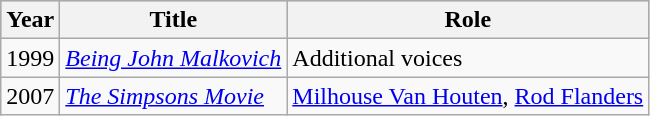<table class="wikitable">
<tr style="background:#b0c4de; text-align:center;">
<th>Year</th>
<th>Title</th>
<th>Role</th>
</tr>
<tr>
<td>1999</td>
<td><em><a href='#'>Being John Malkovich</a></em></td>
<td>Additional voices</td>
</tr>
<tr>
<td>2007</td>
<td><em><a href='#'>The Simpsons Movie</a></em></td>
<td><a href='#'>Milhouse Van Houten</a>, <a href='#'>Rod Flanders</a></td>
</tr>
</table>
